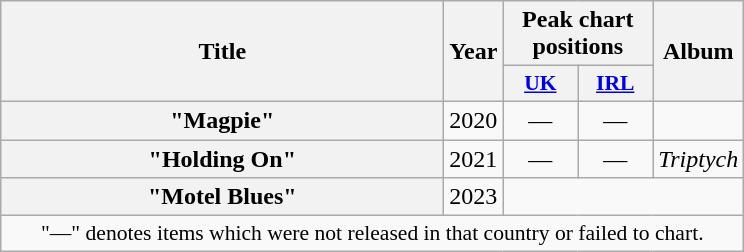<table class="wikitable plainrowheaders" style="text-align:center;">
<tr>
<th scope="col" rowspan="2" style="width:18em;">Title</th>
<th scope="col" rowspan="2">Year</th>
<th scope="col" colspan="2">Peak chart positions</th>
<th scope="col" rowspan="2">Album</th>
</tr>
<tr>
<th scope="col" style="width:3em;font-size:90%;"><a href='#'>UK</a></th>
<th scope="col" style="width:3em;font-size:90%;"><a href='#'>IRL</a></th>
</tr>
<tr>
<th scope="row">"Magpie"</th>
<td>2020</td>
<td>—</td>
<td>—</td>
<td></td>
</tr>
<tr>
<th scope="row">"Holding On"</th>
<td>2021</td>
<td>—</td>
<td>—</td>
<td><em>Triptych</em></td>
</tr>
<tr>
<th scope="row">"Motel Blues"</th>
<td>2023</td>
</tr>
<tr ||-|-|-|>
<td colspan="5" style="text-align:center; font-size:90%;">"—" denotes items which were not released in that country or failed to chart.</td>
</tr>
</table>
